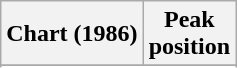<table class="wikitable sortable plainrowheaders">
<tr>
<th scope="col">Chart (1986)</th>
<th scope="col">Peak<br>position</th>
</tr>
<tr>
</tr>
<tr>
</tr>
<tr>
</tr>
</table>
